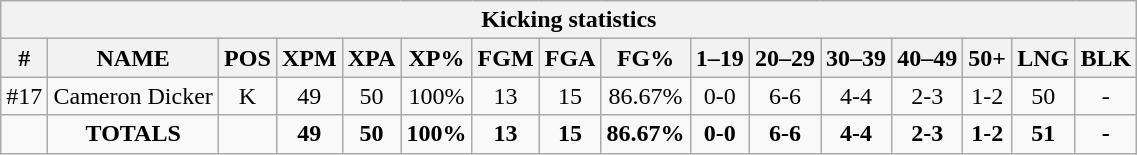<table style="width:60%; text-align:center;" class="wikitable collapsible collapsed">
<tr>
<th colspan="16">Kicking statistics</th>
</tr>
<tr>
<th>#</th>
<th>NAME</th>
<th>POS</th>
<th>XPM</th>
<th>XPA</th>
<th>XP%</th>
<th>FGM</th>
<th>FGA</th>
<th>FG%</th>
<th>1–19</th>
<th>20–29</th>
<th>30–39</th>
<th>40–49</th>
<th>50+</th>
<th>LNG</th>
<th>BLK</th>
</tr>
<tr>
<td>#17</td>
<td>Cameron Dicker</td>
<td>K</td>
<td>49</td>
<td>50</td>
<td>100%</td>
<td>13</td>
<td>15</td>
<td>86.67%</td>
<td>0-0</td>
<td>6-6</td>
<td>4-4</td>
<td>2-3</td>
<td>1-2</td>
<td>50</td>
<td>-</td>
</tr>
<tr>
<td></td>
<td><strong>TOTALS</strong></td>
<td></td>
<td><strong>49</strong></td>
<td><strong>50</strong></td>
<td><strong>100%</strong></td>
<td><strong>13</strong></td>
<td><strong>15</strong></td>
<td><strong>86.67%</strong></td>
<td><strong>0-0</strong></td>
<td><strong>6-6</strong></td>
<td><strong>4-4</strong></td>
<td><strong>2-3</strong></td>
<td><strong>1-2</strong></td>
<td><strong>51</strong></td>
<td><strong>-</strong></td>
</tr>
</table>
